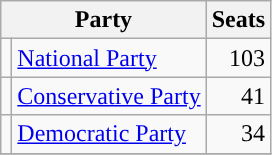<table class="wikitable" style="text-align:right">
<tr>
<th colspan="2">Party</th>
<th>Seats</th>
</tr>
<tr>
<td></td>
<td align="left"><a href='#'>National Party</a></td>
<td>103</td>
</tr>
<tr>
<td></td>
<td align="left"><a href='#'>Conservative Party</a></td>
<td>41</td>
</tr>
<tr>
<td></td>
<td align="left"><a href='#'>Democratic Party</a></td>
<td>34</td>
</tr>
<tr>
</tr>
</table>
